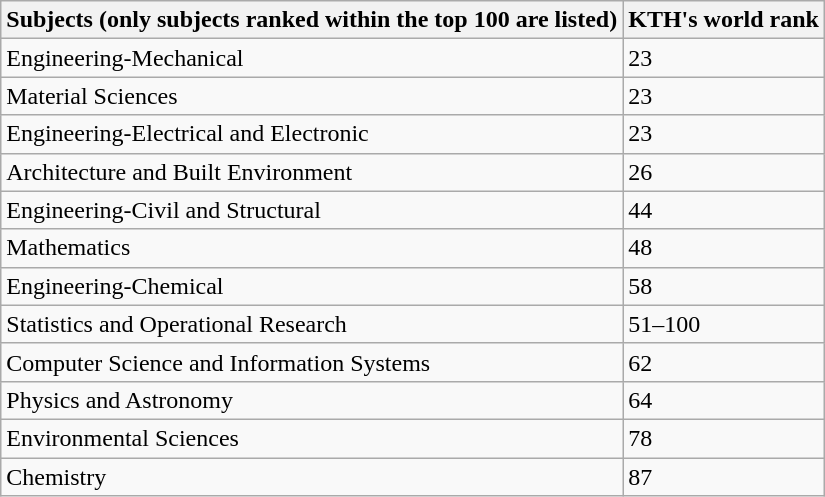<table class="wikitable sortable">
<tr>
<th>Subjects (only subjects ranked within the top 100 are listed)</th>
<th>KTH's world rank</th>
</tr>
<tr>
<td>Engineering-Mechanical</td>
<td>23</td>
</tr>
<tr>
<td>Material Sciences</td>
<td>23</td>
</tr>
<tr>
<td>Engineering-Electrical and Electronic</td>
<td>23</td>
</tr>
<tr>
<td>Architecture and Built Environment</td>
<td>26</td>
</tr>
<tr>
<td>Engineering-Civil and Structural</td>
<td>44</td>
</tr>
<tr>
<td>Mathematics</td>
<td>48</td>
</tr>
<tr>
<td>Engineering-Chemical</td>
<td>58</td>
</tr>
<tr>
<td>Statistics and Operational Research</td>
<td>51–100</td>
</tr>
<tr>
<td>Computer Science and Information Systems</td>
<td>62</td>
</tr>
<tr>
<td>Physics and Astronomy</td>
<td>64</td>
</tr>
<tr>
<td>Environmental Sciences</td>
<td>78</td>
</tr>
<tr>
<td>Chemistry</td>
<td>87</td>
</tr>
</table>
